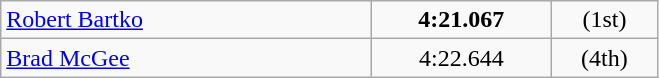<table class="wikitable" style="text-align:center;">
<tr>
<td style="width:15em" align=left><a href='#'>Robert Bartko</a> </td>
<td style="width:7em;"><strong>4:21.067</strong></td>
<td style="width:4em;">(1st)</td>
</tr>
<tr>
<td align=left><a href='#'>Brad McGee</a> </td>
<td>4:22.644</td>
<td>(4th)</td>
</tr>
</table>
